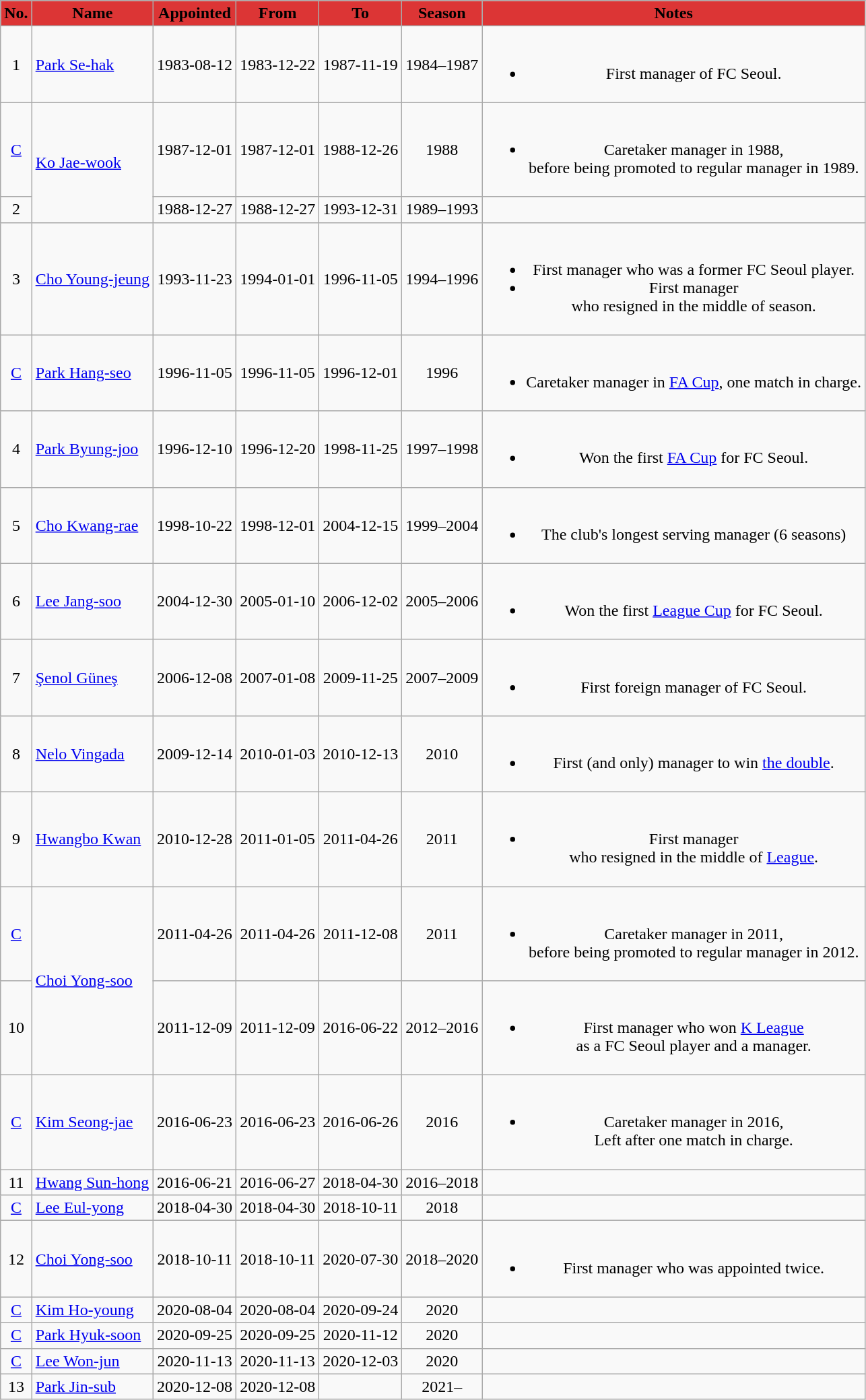<table class="wikitable sortable" style="text-align:center; font-size:100%">
<tr>
<th style="color:#000000; background:#DC3535;">No.</th>
<th style="color:#000000; background:#DC3535;">Name</th>
<th style="color:#000000; background:#DC3535;">Appointed</th>
<th style="color:#000000; background:#DC3535;">From</th>
<th style="color:#000000; background:#DC3535;">To</th>
<th style="color:#000000; background:#DC3535;">Season</th>
<th style="color:#000000; background:#DC3535;">Notes</th>
</tr>
<tr>
<td style="text-align: center;">1</td>
<td align=left> <a href='#'>Park Se-hak</a></td>
<td>1983-08-12</td>
<td>1983-12-22</td>
<td>1987-11-19</td>
<td>1984–1987</td>
<td><br><ul><li>First manager of FC Seoul.</li></ul></td>
</tr>
<tr>
<td><a href='#'>C</a></td>
<td rowspan="2" align=left> <a href='#'>Ko Jae-wook</a></td>
<td>1987-12-01</td>
<td>1987-12-01</td>
<td>1988-12-26</td>
<td>1988</td>
<td><br><ul><li>Caretaker manager in 1988,<br>before being promoted to regular manager in 1989.</li></ul></td>
</tr>
<tr>
<td>2</td>
<td>1988-12-27</td>
<td>1988-12-27</td>
<td>1993-12-31</td>
<td>1989–1993</td>
<td></td>
</tr>
<tr>
<td>3</td>
<td align=left> <a href='#'>Cho Young-jeung</a></td>
<td>1993-11-23</td>
<td>1994-01-01</td>
<td>1996-11-05</td>
<td>1994–1996</td>
<td><br><ul><li>First manager who was a former FC Seoul player.</li><li>First manager<br>who resigned in the middle of season.</li></ul></td>
</tr>
<tr>
<td><a href='#'>C</a></td>
<td align=left> <a href='#'>Park Hang-seo</a></td>
<td>1996-11-05</td>
<td>1996-11-05</td>
<td>1996-12-01</td>
<td>1996</td>
<td><br><ul><li>Caretaker manager in <a href='#'>FA Cup</a>, one match in charge.</li></ul></td>
</tr>
<tr>
<td>4</td>
<td align=left> <a href='#'>Park Byung-joo</a></td>
<td>1996-12-10</td>
<td>1996-12-20</td>
<td>1998-11-25</td>
<td>1997–1998</td>
<td><br><ul><li>Won the first <a href='#'>FA Cup</a> for FC Seoul.</li></ul></td>
</tr>
<tr>
<td>5</td>
<td align=left> <a href='#'>Cho Kwang-rae</a></td>
<td>1998-10-22</td>
<td>1998-12-01</td>
<td>2004-12-15</td>
<td>1999–2004</td>
<td><br><ul><li>The club's longest serving manager (6 seasons)</li></ul></td>
</tr>
<tr>
<td>6</td>
<td align=left> <a href='#'>Lee Jang-soo</a></td>
<td>2004-12-30</td>
<td>2005-01-10</td>
<td>2006-12-02</td>
<td>2005–2006</td>
<td><br><ul><li>Won the first <a href='#'>League Cup</a> for FC Seoul.</li></ul></td>
</tr>
<tr>
<td>7</td>
<td align=left> <a href='#'>Şenol Güneş</a></td>
<td>2006-12-08</td>
<td>2007-01-08</td>
<td>2009-11-25</td>
<td>2007–2009</td>
<td><br><ul><li>First foreign manager of FC Seoul.</li></ul></td>
</tr>
<tr>
<td>8</td>
<td align=left> <a href='#'>Nelo Vingada</a></td>
<td>2009-12-14</td>
<td>2010-01-03</td>
<td>2010-12-13</td>
<td>2010</td>
<td><br><ul><li>First (and only) manager to win <a href='#'>the double</a>.</li></ul></td>
</tr>
<tr>
<td>9</td>
<td align=left> <a href='#'>Hwangbo Kwan</a></td>
<td>2010-12-28</td>
<td>2011-01-05</td>
<td>2011-04-26</td>
<td>2011</td>
<td><br><ul><li>First manager<br>who resigned in the middle of <a href='#'>League</a>.</li></ul></td>
</tr>
<tr>
<td><a href='#'>C</a></td>
<td rowspan="2" align=left> <a href='#'>Choi Yong-soo</a></td>
<td>2011-04-26</td>
<td>2011-04-26</td>
<td>2011-12-08</td>
<td>2011</td>
<td><br><ul><li>Caretaker manager in 2011,<br>before being promoted to regular manager in 2012.</li></ul></td>
</tr>
<tr>
<td>10</td>
<td>2011-12-09</td>
<td>2011-12-09</td>
<td>2016-06-22</td>
<td>2012–2016</td>
<td><br><ul><li>First manager who won <a href='#'>K League</a> <br>as a FC Seoul player and a manager.</li></ul></td>
</tr>
<tr>
<td><a href='#'>C</a></td>
<td align=left> <a href='#'>Kim Seong-jae</a></td>
<td>2016-06-23</td>
<td>2016-06-23</td>
<td>2016-06-26</td>
<td>2016</td>
<td><br><ul><li>Caretaker manager in 2016,<br>Left after one match in charge.</li></ul></td>
</tr>
<tr>
<td>11</td>
<td align=left> <a href='#'>Hwang Sun-hong</a></td>
<td>2016-06-21</td>
<td>2016-06-27</td>
<td>2018-04-30</td>
<td>2016–2018</td>
<td></td>
</tr>
<tr>
<td><a href='#'>C</a></td>
<td align=left> <a href='#'>Lee Eul-yong</a></td>
<td>2018-04-30</td>
<td>2018-04-30</td>
<td>2018-10-11</td>
<td>2018</td>
<td></td>
</tr>
<tr>
<td>12</td>
<td align=left> <a href='#'>Choi Yong-soo</a></td>
<td>2018-10-11</td>
<td>2018-10-11</td>
<td>2020-07-30</td>
<td>2018–2020</td>
<td><br><ul><li>First manager who was appointed twice.</li></ul></td>
</tr>
<tr>
<td><a href='#'>C</a></td>
<td align=left> <a href='#'>Kim Ho-young</a></td>
<td>2020-08-04</td>
<td>2020-08-04</td>
<td>2020-09-24</td>
<td>2020</td>
<td></td>
</tr>
<tr>
<td><a href='#'>C</a></td>
<td align=left> <a href='#'>Park Hyuk-soon</a></td>
<td>2020-09-25</td>
<td>2020-09-25</td>
<td>2020-11-12</td>
<td>2020</td>
<td></td>
</tr>
<tr>
<td><a href='#'>C</a></td>
<td align=left> <a href='#'>Lee Won-jun</a></td>
<td>2020-11-13</td>
<td>2020-11-13</td>
<td>2020-12-03</td>
<td>2020</td>
<td></td>
</tr>
<tr>
<td>13</td>
<td align=left> <a href='#'>Park Jin-sub</a></td>
<td>2020-12-08</td>
<td>2020-12-08</td>
<td></td>
<td>2021–</td>
<td></td>
</tr>
</table>
